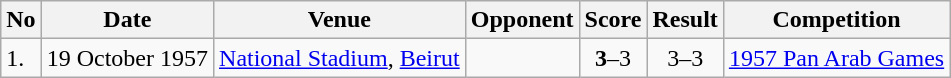<table class="wikitable" style="font-size:100%;">
<tr>
<th>No</th>
<th>Date</th>
<th>Venue</th>
<th>Opponent</th>
<th>Score</th>
<th>Result</th>
<th>Competition</th>
</tr>
<tr>
<td>1.</td>
<td>19 October 1957</td>
<td><a href='#'>National Stadium</a>, <a href='#'>Beirut</a></td>
<td></td>
<td align=center><strong>3</strong>–3</td>
<td align=center>3–3</td>
<td><a href='#'>1957 Pan Arab Games</a></td>
</tr>
</table>
